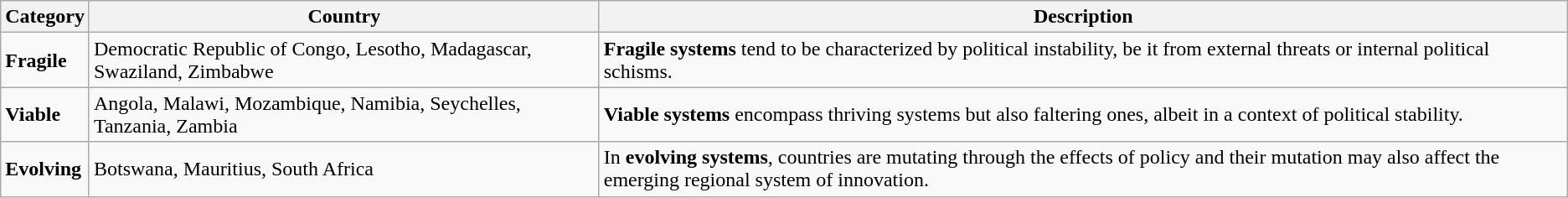<table class="wikitable">
<tr>
<th>Category</th>
<th>Country</th>
<th>Description</th>
</tr>
<tr>
<td><strong>Fragile</strong></td>
<td>Democratic Republic of Congo, Lesotho, Madagascar, Swaziland, Zimbabwe</td>
<td><strong>Fragile systems</strong> tend to be characterized by political instability, be it from external threats or internal political schisms.</td>
</tr>
<tr>
<td><strong>Viable</strong></td>
<td>Angola, Malawi,  Mozambique, Namibia, Seychelles, Tanzania, Zambia</td>
<td><strong>Viable systems</strong> encompass thriving systems but also faltering ones, albeit in a context of political stability.</td>
</tr>
<tr>
<td><strong>Evolving</strong></td>
<td>Botswana,  Mauritius, South Africa</td>
<td>In  <strong>evolving systems</strong>,  countries are mutating through the effects of policy and their mutation may also affect the emerging regional system of innovation.</td>
</tr>
</table>
